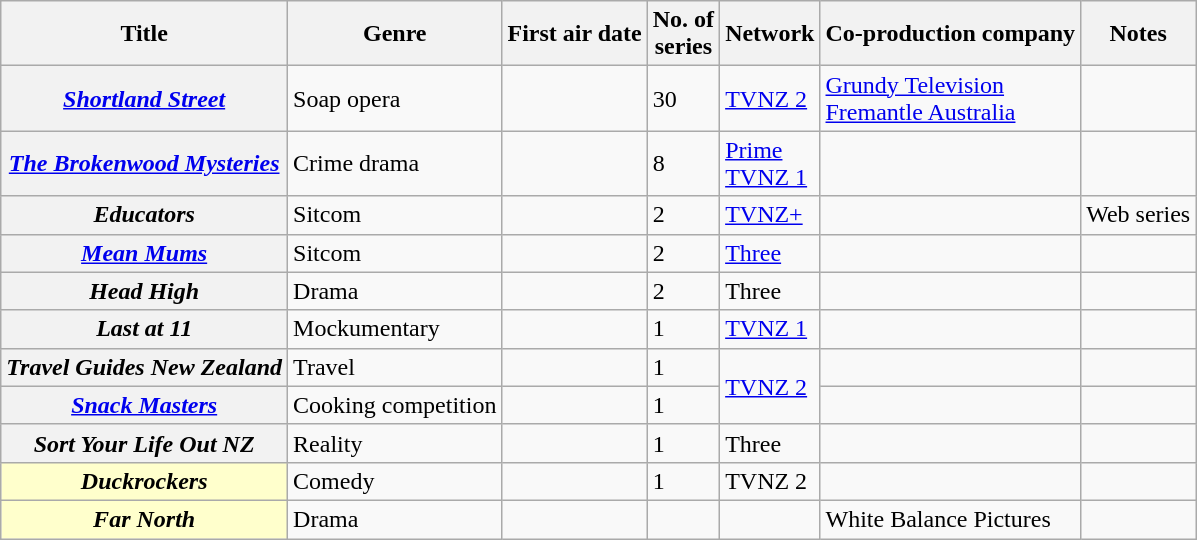<table class="wikitable sortable plainrowheaders">
<tr>
<th>Title</th>
<th>Genre</th>
<th>First air date</th>
<th>No. of<br>series</th>
<th>Network</th>
<th>Co-production company</th>
<th class="unsortable">Notes</th>
</tr>
<tr>
<th scope="row"><em><a href='#'>Shortland Street</a></em></th>
<td>Soap opera</td>
<td></td>
<td>30</td>
<td><a href='#'>TVNZ 2</a></td>
<td><a href='#'>Grundy Television</a> <br><a href='#'>Fremantle Australia</a> </td>
<td></td>
</tr>
<tr>
<th scope="row"><em><a href='#'>The Brokenwood Mysteries</a></em></th>
<td>Crime drama</td>
<td></td>
<td>8</td>
<td><a href='#'>Prime</a> <br><a href='#'>TVNZ 1</a> </td>
<td></td>
<td></td>
</tr>
<tr>
<th scope="row"><em>Educators</em></th>
<td>Sitcom</td>
<td></td>
<td>2</td>
<td><a href='#'>TVNZ+</a></td>
<td></td>
<td>Web series</td>
</tr>
<tr>
<th scope="row"><em><a href='#'>Mean Mums</a></em></th>
<td>Sitcom</td>
<td></td>
<td>2</td>
<td><a href='#'>Three</a></td>
<td></td>
<td></td>
</tr>
<tr>
<th scope="row"><em>Head High</em></th>
<td>Drama</td>
<td></td>
<td>2</td>
<td>Three</td>
<td></td>
<td></td>
</tr>
<tr>
<th scope="row"><em>Last at 11</em></th>
<td>Mockumentary</td>
<td></td>
<td>1</td>
<td><a href='#'>TVNZ 1</a></td>
<td></td>
<td></td>
</tr>
<tr>
<th scope="row"><em>Travel Guides New Zealand</em></th>
<td>Travel</td>
<td></td>
<td>1</td>
<td rowspan="2"><a href='#'>TVNZ 2</a></td>
<td></td>
<td></td>
</tr>
<tr>
<th scope="row"><em><a href='#'>Snack Masters</a></em></th>
<td>Cooking competition</td>
<td></td>
<td>1</td>
<td></td>
<td></td>
</tr>
<tr>
<th scope="row"><em>Sort Your Life Out NZ</em></th>
<td>Reality</td>
<td></td>
<td>1</td>
<td>Three</td>
<td></td>
<td></td>
</tr>
<tr>
<th scope="row" style="background:#FFFFCC;"><em>Duckrockers</em></th>
<td>Comedy</td>
<td></td>
<td>1</td>
<td>TVNZ 2</td>
<td></td>
<td></td>
</tr>
<tr>
<th scope="row" style="background:#FFFFCC;"><em>Far North</em> </th>
<td>Drama</td>
<td></td>
<td></td>
<td></td>
<td>White Balance Pictures</td>
<td></td>
</tr>
</table>
